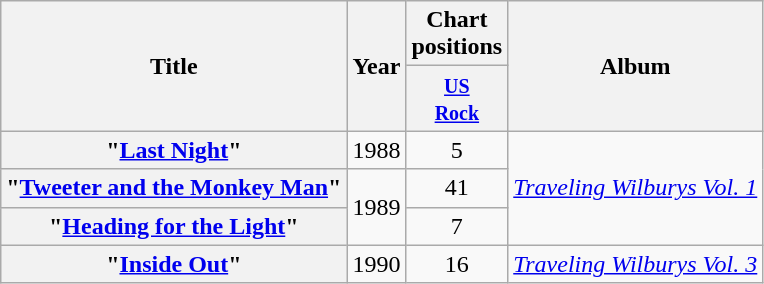<table class="wikitable plainrowheaders" style="text-align:center">
<tr>
<th rowspan="2">Title</th>
<th rowspan="2">Year</th>
<th colspan="1">Chart<br>positions</th>
<th rowspan="2">Album</th>
</tr>
<tr>
<th width="40"><small><a href='#'>US<br>Rock</a><br></small></th>
</tr>
<tr>
<th scope="row">"<a href='#'>Last Night</a>"</th>
<td>1988</td>
<td>5</td>
<td rowspan="3"><em><a href='#'>Traveling Wilburys Vol. 1</a></em></td>
</tr>
<tr>
<th scope="row">"<a href='#'>Tweeter and the Monkey Man</a>"</th>
<td rowspan="2">1989</td>
<td>41</td>
</tr>
<tr>
<th scope="row">"<a href='#'>Heading for the Light</a>"</th>
<td>7</td>
</tr>
<tr>
<th scope="row">"<a href='#'>Inside Out</a>"</th>
<td>1990</td>
<td>16</td>
<td><em><a href='#'>Traveling Wilburys Vol. 3</a></em></td>
</tr>
</table>
